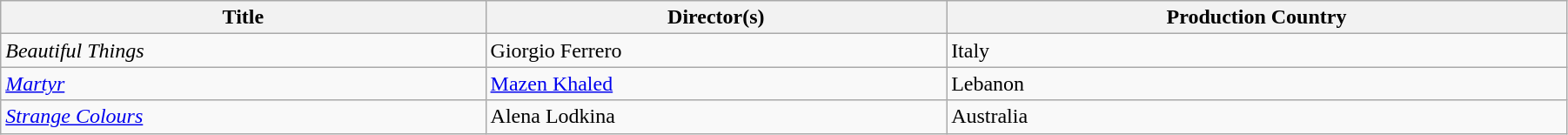<table class="wikitable" style="width:95%">
<tr>
<th>Title</th>
<th>Director(s)</th>
<th>Production Country</th>
</tr>
<tr>
<td><em>Beautiful Things</em></td>
<td>Giorgio Ferrero</td>
<td>Italy</td>
</tr>
<tr>
<td><em><a href='#'>Martyr</a></em></td>
<td><a href='#'>Mazen Khaled</a></td>
<td>Lebanon</td>
</tr>
<tr>
<td><em><a href='#'>Strange Colours</a></em></td>
<td>Alena Lodkina</td>
<td>Australia</td>
</tr>
</table>
